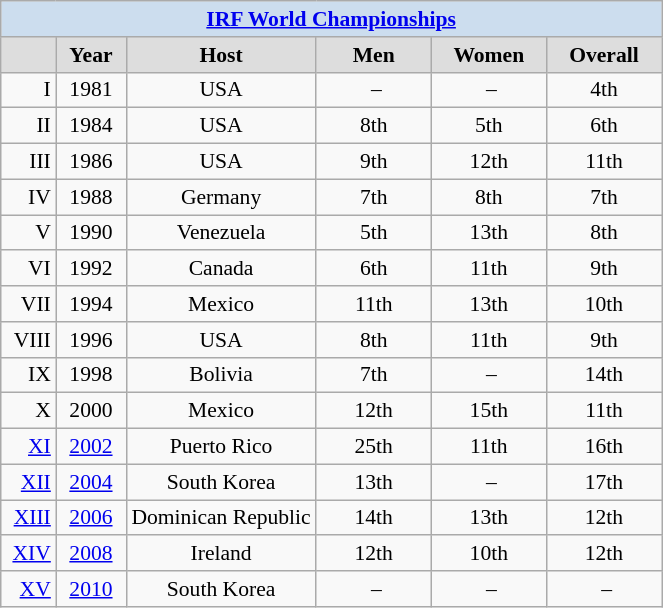<table class="wikitable" style=font-size:90%>
<tr align=center style="background:#ccddee;">
<td colspan=6><strong><a href='#'>IRF World Championships</a></strong></td>
</tr>
<tr align=center bgcolor="#dddddd">
<td width=30></td>
<td width=40><strong>Year</strong></td>
<td width=120><strong>Host</strong></td>
<td width=70><strong>Men</strong></td>
<td width=70><strong>Women</strong></td>
<td width=70><strong>Overall</strong></td>
</tr>
<tr align="center">
<td align="right">I</td>
<td align="center">1981</td>
<td align="center">USA</td>
<td> –</td>
<td> –</td>
<td>4th</td>
</tr>
<tr align="center">
<td align="right">II</td>
<td align="center">1984</td>
<td align="center">USA</td>
<td>8th</td>
<td>5th</td>
<td>6th</td>
</tr>
<tr align="center">
<td align="right">III</td>
<td align="center">1986</td>
<td align="center">USA</td>
<td>9th</td>
<td>12th</td>
<td>11th</td>
</tr>
<tr align="center">
<td align="right">IV</td>
<td align="center">1988</td>
<td align="center">Germany</td>
<td>7th</td>
<td>8th</td>
<td>7th</td>
</tr>
<tr align="center">
<td align="right">V</td>
<td align="center">1990</td>
<td align="center">Venezuela</td>
<td>5th</td>
<td>13th</td>
<td>8th</td>
</tr>
<tr align="center">
<td align="right">VI</td>
<td align="center">1992</td>
<td align="center">Canada</td>
<td>6th</td>
<td>11th</td>
<td>9th</td>
</tr>
<tr align="center">
<td align="right">VII</td>
<td align="center">1994</td>
<td align="center">Mexico</td>
<td>11th</td>
<td>13th</td>
<td>10th</td>
</tr>
<tr align="center">
<td align="right">VIII</td>
<td align="center">1996</td>
<td align="center">USA</td>
<td>8th</td>
<td>11th</td>
<td>9th</td>
</tr>
<tr align="center">
<td align="right">IX</td>
<td align="center">1998</td>
<td align="center">Bolivia</td>
<td>7th</td>
<td> –</td>
<td>14th</td>
</tr>
<tr align="center">
<td align="right">X</td>
<td align="center">2000</td>
<td align="center">Mexico</td>
<td>12th</td>
<td>15th</td>
<td>11th</td>
</tr>
<tr align="center">
<td align="right"><a href='#'>XI</a></td>
<td align="center"><a href='#'>2002</a></td>
<td align="center">Puerto Rico</td>
<td>25th</td>
<td>11th</td>
<td>16th</td>
</tr>
<tr align="center">
<td align="right"><a href='#'>XII</a></td>
<td align="center"><a href='#'>2004</a></td>
<td align="center">South Korea</td>
<td>13th</td>
<td> –</td>
<td>17th</td>
</tr>
<tr align="center">
<td align="right"><a href='#'>XIII</a></td>
<td align="center"><a href='#'>2006</a></td>
<td align="center">Dominican Republic</td>
<td>14th</td>
<td>13th</td>
<td>12th</td>
</tr>
<tr align="center">
<td align="right"><a href='#'>XIV</a></td>
<td align="center"><a href='#'>2008</a></td>
<td align="center">Ireland</td>
<td>12th</td>
<td>10th</td>
<td>12th</td>
</tr>
<tr align="center">
<td align="right"><a href='#'>XV</a></td>
<td align="center"><a href='#'>2010</a></td>
<td align="center">South Korea</td>
<td> –</td>
<td> –</td>
<td> –</td>
</tr>
</table>
